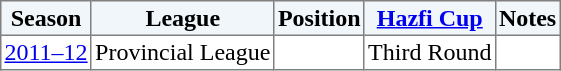<table border="1" cellpadding="2" style="border-collapse:collapse; text-align:center; font-size:normal;">
<tr style="background:#f0f6fa;">
<th>Season</th>
<th>League</th>
<th>Position</th>
<th><a href='#'>Hazfi Cup</a></th>
<th>Notes</th>
</tr>
<tr>
<td><a href='#'>2011–12</a></td>
<td>Provincial League</td>
<td></td>
<td>Third Round</td>
<td></td>
</tr>
</table>
